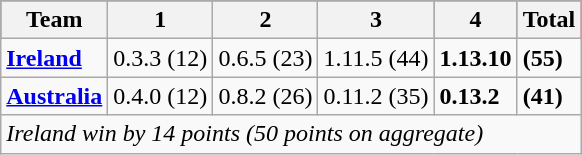<table class="wikitable">
<tr style="background:#f03;">
<th>Team</th>
<th>1</th>
<th>2</th>
<th>3</th>
<th>4</th>
<th>Total</th>
</tr>
<tr>
<td> <strong><a href='#'>Ireland</a></strong></td>
<td>0.3.3 (12)</td>
<td>0.6.5 (23)</td>
<td>1.11.5 (44)</td>
<td><strong>1.13.10</strong></td>
<td><strong>(55)</strong></td>
</tr>
<tr>
<td> <strong><a href='#'>Australia</a></strong></td>
<td>0.4.0 (12)</td>
<td>0.8.2 (26)</td>
<td>0.11.2 (35)</td>
<td><strong>0.13.2</strong></td>
<td><strong>(41)</strong></td>
</tr>
<tr>
<td colspan="6"><em>Ireland win by 14 points (50 points on aggregate)</em></td>
</tr>
</table>
